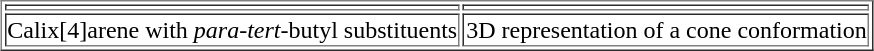<table align="center" border="1">
<tr>
<td></td>
<td></td>
</tr>
<tr>
<td>Calix[4]arene with <em>para</em>-<em>tert</em>-butyl substituents</td>
<td>3D representation of a cone conformation</td>
</tr>
</table>
